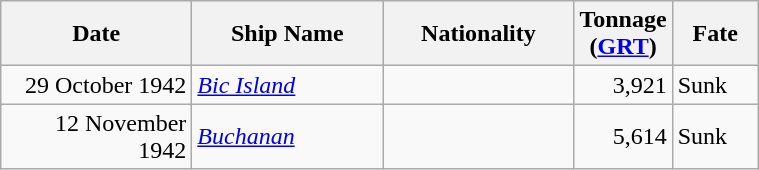<table class="wikitable sortable">
<tr>
<th width="120px">Date</th>
<th width="120px">Ship Name</th>
<th width="120px">Nationality</th>
<th width="25px">Tonnage (<a href='#'>GRT</a>)</th>
<th width="50px">Fate</th>
</tr>
<tr>
<td align="right">29 October 1942</td>
<td align="left"><a href='#'><em>Bic Island</em></a></td>
<td align="left"></td>
<td align="right">3,921</td>
<td align="left">Sunk</td>
</tr>
<tr>
<td align="right">12 November 1942</td>
<td align="left"><a href='#'><em>Buchanan</em></a></td>
<td align="left"></td>
<td align="right">5,614</td>
<td align="left">Sunk</td>
</tr>
</table>
